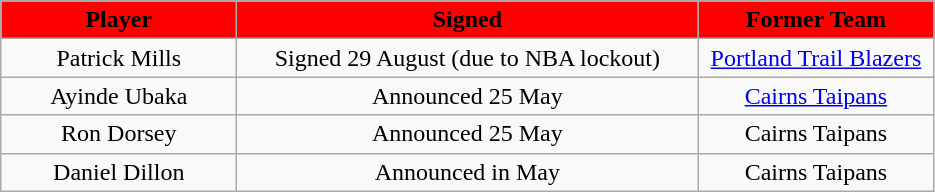<table class="wikitable sortable sortable">
<tr>
<th style="background:#ff0000; color:#000000" width=150>Player</th>
<th style="background:#ff0000; color:#000000" width=300>Signed</th>
<th style="background:#ff0000; color:#000000" width=150>Former Team</th>
</tr>
<tr style="text-align: center">
<td>Patrick Mills</td>
<td>Signed 29 August (due to NBA lockout)</td>
<td><a href='#'>Portland Trail Blazers</a></td>
</tr>
<tr style="text-align:center">
<td>Ayinde Ubaka</td>
<td>Announced 25 May </td>
<td><a href='#'>Cairns Taipans</a></td>
</tr>
<tr style="text-align:center">
<td>Ron Dorsey</td>
<td>Announced 25 May </td>
<td>Cairns Taipans</td>
</tr>
<tr style="text-align:center">
<td>Daniel Dillon</td>
<td>Announced in May</td>
<td>Cairns Taipans</td>
</tr>
</table>
